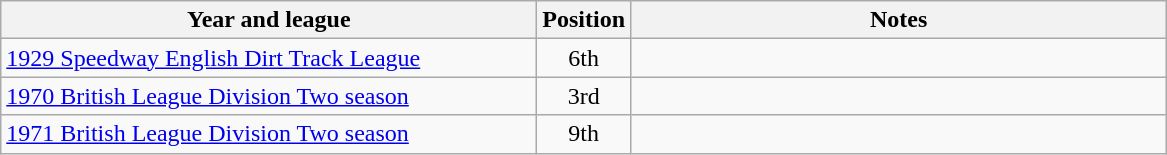<table class="wikitable">
<tr>
<th width=350>Year and league</th>
<th width=50>Position</th>
<th width=350>Notes</th>
</tr>
<tr align=center>
<td align="left"><a href='#'>1929 Speedway English Dirt Track League</a></td>
<td>6th</td>
<td></td>
</tr>
<tr align=center>
<td align="left"><a href='#'>1970 British League Division Two season</a></td>
<td>3rd</td>
<td></td>
</tr>
<tr align=center>
<td align="left"><a href='#'>1971 British League Division Two season</a></td>
<td>9th</td>
<td></td>
</tr>
</table>
